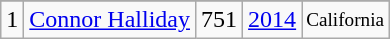<table class="wikitable">
<tr>
</tr>
<tr>
<td>1</td>
<td><a href='#'>Connor Halliday</a></td>
<td><abbr>751</abbr></td>
<td><a href='#'>2014</a></td>
<td style="font-size:80%;">California</td>
</tr>
</table>
